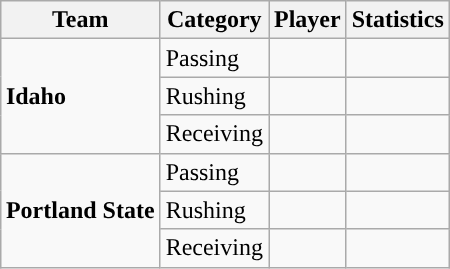<table class="wikitable" style="float: right;">
<tr>
<th>Team</th>
<th>Category</th>
<th>Player</th>
<th>Statistics</th>
</tr>
<tr>
<td rowspan=3><strong>Idaho</strong></td>
<td>Passing</td>
<td></td>
<td></td>
</tr>
<tr>
<td>Rushing</td>
<td></td>
<td></td>
</tr>
<tr>
<td>Receiving</td>
<td></td>
<td></td>
</tr>
<tr>
<td rowspan=3><strong>Portland State</strong></td>
<td>Passing</td>
<td></td>
<td></td>
</tr>
<tr>
<td>Rushing</td>
<td></td>
<td></td>
</tr>
<tr>
<td>Receiving</td>
<td></td>
<td></td>
</tr>
</table>
